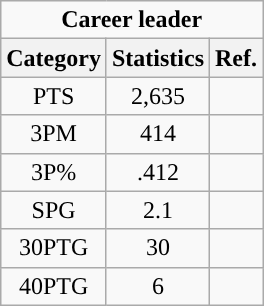<table class="wikitable sortable" style="text-align:center">
<tr>
<td colspan=3><strong>Career leader</strong></td>
</tr>
<tr>
<th width=px>Category</th>
<th width=px>Statistics</th>
<th width=px>Ref.</th>
</tr>
<tr>
<td>PTS</td>
<td>2,635</td>
<td></td>
</tr>
<tr>
<td>3PM</td>
<td>414</td>
<td></td>
</tr>
<tr>
<td>3P%</td>
<td>.412</td>
<td></td>
</tr>
<tr>
<td>SPG</td>
<td>2.1</td>
<td></td>
</tr>
<tr>
<td>30PTG</td>
<td>30</td>
<td></td>
</tr>
<tr>
<td>40PTG</td>
<td>6</td>
<td></td>
</tr>
</table>
